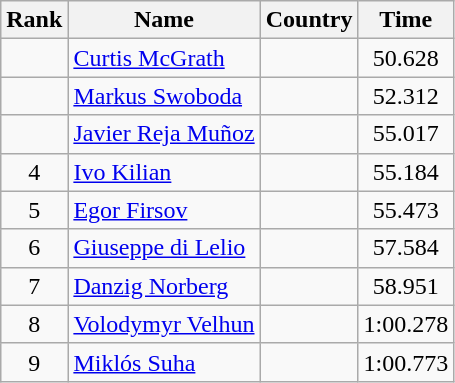<table class="wikitable" style="text-align:center">
<tr>
<th>Rank</th>
<th>Name</th>
<th>Country</th>
<th>Time</th>
</tr>
<tr>
<td></td>
<td align="left"><a href='#'>Curtis McGrath</a></td>
<td align="left"></td>
<td>50.628</td>
</tr>
<tr>
<td></td>
<td align="left"><a href='#'>Markus Swoboda</a></td>
<td align="left"></td>
<td>52.312</td>
</tr>
<tr>
<td></td>
<td align="left"><a href='#'>Javier Reja Muñoz</a></td>
<td align="left"></td>
<td>55.017</td>
</tr>
<tr>
<td>4</td>
<td align="left"><a href='#'>Ivo Kilian</a></td>
<td align="left"></td>
<td>55.184</td>
</tr>
<tr>
<td>5</td>
<td align="left"><a href='#'>Egor Firsov</a></td>
<td align="left"></td>
<td>55.473</td>
</tr>
<tr>
<td>6</td>
<td align="left"><a href='#'>Giuseppe di Lelio</a></td>
<td align="left"></td>
<td>57.584</td>
</tr>
<tr>
<td>7</td>
<td align="left"><a href='#'>Danzig Norberg</a></td>
<td align="left"></td>
<td>58.951</td>
</tr>
<tr>
<td>8</td>
<td align="left"><a href='#'>Volodymyr Velhun</a></td>
<td align="left"></td>
<td>1:00.278</td>
</tr>
<tr>
<td>9</td>
<td align="left"><a href='#'>Miklós Suha</a></td>
<td align="left"></td>
<td>1:00.773</td>
</tr>
</table>
